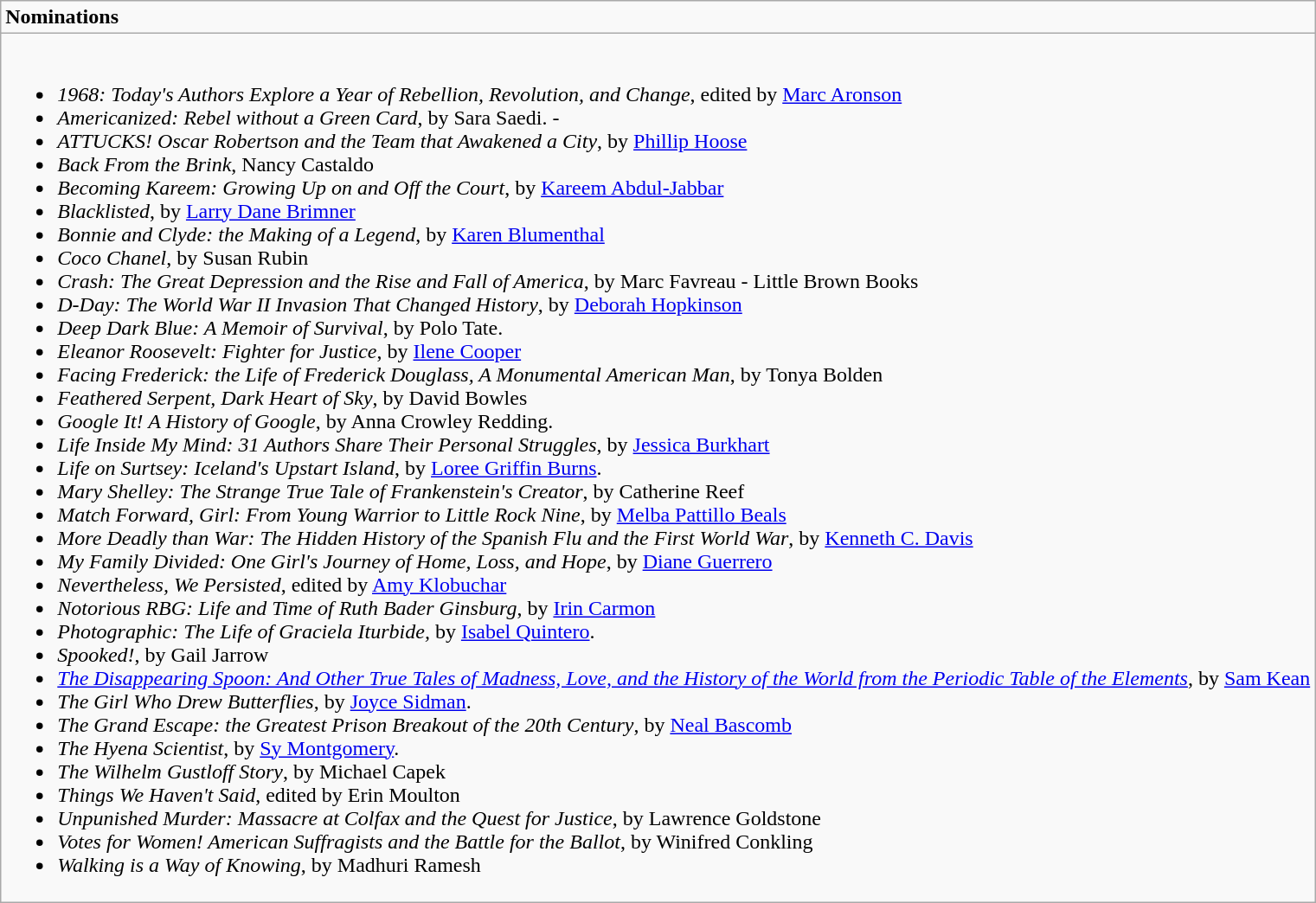<table role="Nominations" class="wikitable mw-collapsible mw-collapsed">
<tr>
<td><strong>Nominations</strong></td>
</tr>
<tr>
<td><br><ul><li><em>1968: Today's Authors Explore a Year of Rebellion, Revolution, and Change</em>, edited by <a href='#'>Marc Aronson</a></li><li><em>Americanized: Rebel without a Green Card</em>, by Sara Saedi. -</li><li><em>ATTUCKS! Oscar Robertson and the Team that Awakened a City</em>, by <a href='#'>Phillip Hoose</a></li><li><em>Back From the Brink</em>, Nancy Castaldo</li><li><em>Becoming Kareem: Growing Up on and Off the Court</em>, by <a href='#'>Kareem Abdul-Jabbar</a></li><li><em>Blacklisted</em>, by <a href='#'>Larry Dane Brimner</a></li><li><em>Bonnie and Clyde: the Making of a Legend</em>, by <a href='#'>Karen Blumenthal</a></li><li><em>Coco Chanel</em>, by Susan Rubin</li><li><em>Crash: The Great Depression and the Rise and Fall of America</em>, by Marc Favreau - Little Brown Books</li><li><em>D-Day: The World War II Invasion That Changed History</em>, by <a href='#'>Deborah Hopkinson</a></li><li><em>Deep Dark Blue: A Memoir of Survival</em>, by Polo Tate.</li><li><em>Eleanor Roosevelt: Fighter for Justice</em>, by <a href='#'>Ilene Cooper</a></li><li><em>Facing Frederick: the Life of Frederick Douglass, A Monumental American Man</em>, by Tonya Bolden</li><li><em>Feathered Serpent, Dark Heart of Sky</em>, by David Bowles</li><li><em>Google It! A History of Google</em>, by Anna Crowley Redding.</li><li><em>Life Inside My Mind: 31 Authors Share Their Personal Struggles</em>, by <a href='#'>Jessica Burkhart</a></li><li><em>Life on Surtsey: Iceland's Upstart Island</em>, by <a href='#'>Loree Griffin Burns</a>.</li><li><em>Mary Shelley:  The Strange True Tale of Frankenstein's Creator</em>, by Catherine Reef</li><li><em>Match Forward, Girl: From Young Warrior to Little Rock Nine</em>, by <a href='#'>Melba Pattillo Beals</a></li><li><em>More Deadly than War: The Hidden History of the Spanish Flu and the First World War</em>, by <a href='#'>Kenneth C. Davis</a></li><li><em>My Family Divided: One Girl's Journey of Home, Loss, and Hope</em>, by <a href='#'>Diane Guerrero</a></li><li><em>Nevertheless, We Persisted</em>, edited by <a href='#'>Amy Klobuchar</a></li><li><em>Notorious RBG: Life and Time of Ruth Bader Ginsburg</em>, by <a href='#'>Irin Carmon</a></li><li><em>Photographic: The Life of Graciela Iturbide,</em> by <a href='#'>Isabel Quintero</a>.</li><li><em>Spooked!</em>, by Gail Jarrow</li><li><em><a href='#'>The Disappearing Spoon: And Other True Tales of Madness, Love, and the History of the World from the Periodic Table of the Elements</a></em>, by <a href='#'>Sam Kean</a></li><li><em>The Girl Who Drew Butterflies</em>, by <a href='#'>Joyce Sidman</a>.</li><li><em>The Grand Escape: the Greatest Prison Breakout of the 20th Century</em>, by <a href='#'>Neal Bascomb</a></li><li><em>The Hyena Scientist</em>, by <a href='#'>Sy Montgomery</a>.</li><li><em>The Wilhelm Gustloff Story</em>, by Michael Capek</li><li><em>Things We Haven't Said</em>, edited by Erin Moulton</li><li><em>Unpunished Murder: Massacre at Colfax and the Quest for Justice</em>, by Lawrence Goldstone</li><li><em>Votes for Women! American Suffragists and the Battle for the Ballot</em>, by Winifred Conkling</li><li><em>Walking is a Way of Knowing</em>, by Madhuri Ramesh</li></ul></td>
</tr>
</table>
